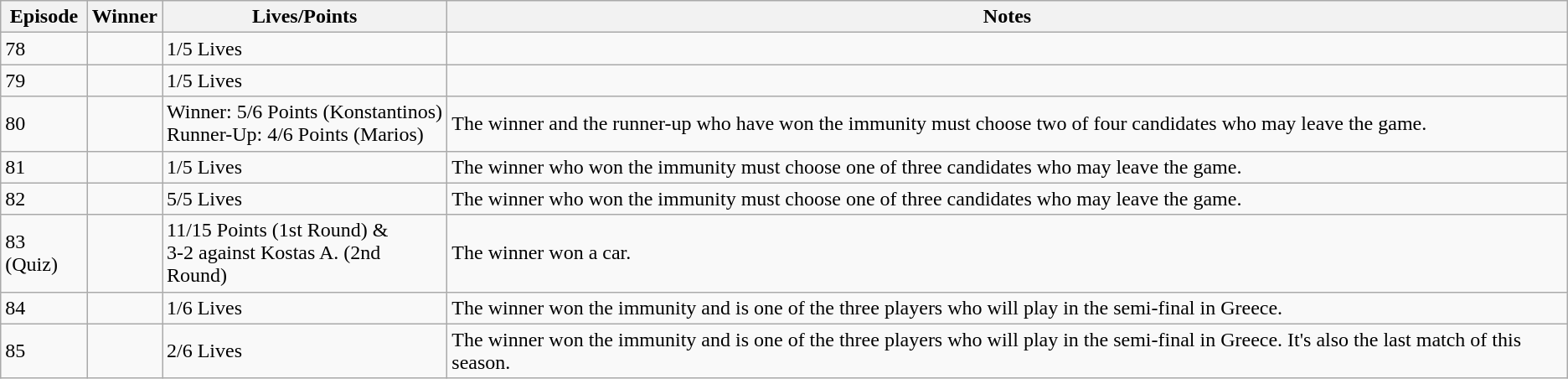<table class="wikitable sortable">
<tr>
<th>Episode</th>
<th>Winner</th>
<th>Lives/Points</th>
<th>Notes</th>
</tr>
<tr>
<td>78</td>
<td></td>
<td>1/5 Lives</td>
<td></td>
</tr>
<tr>
<td>79</td>
<td></td>
<td>1/5 Lives</td>
<td></td>
</tr>
<tr>
<td>80</td>
<td></td>
<td>Winner: 5/6 Points (Konstantinos)<br>Runner-Up: 4/6 Points (Marios)</td>
<td>The winner and the runner-up who have won the immunity must choose two of four candidates who may leave the game.</td>
</tr>
<tr>
<td>81</td>
<td></td>
<td>1/5 Lives</td>
<td>The winner who won the immunity must choose one of three candidates who may leave the game.</td>
</tr>
<tr>
<td>82</td>
<td></td>
<td>5/5 Lives</td>
<td>The winner who won the immunity must choose one of three candidates who may leave the game.</td>
</tr>
<tr>
<td>83 (Quiz)</td>
<td></td>
<td>11/15 Points (1st Round) &<br> 3-2 against Kostas A. (2nd Round)</td>
<td>The winner won a car.</td>
</tr>
<tr>
<td>84</td>
<td></td>
<td>1/6 Lives</td>
<td>The winner won the immunity and is one of the three players who will play in the semi-final in Greece.</td>
</tr>
<tr>
<td>85</td>
<td></td>
<td>2/6 Lives</td>
<td>The winner won the immunity and is one of the three players who will play in the semi-final in Greece. It's also the last match of this season.</td>
</tr>
</table>
